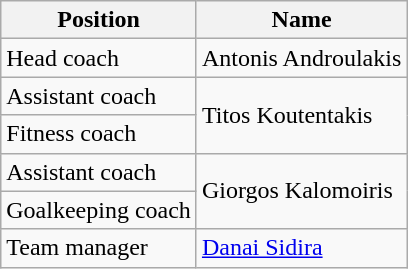<table class="wikitable">
<tr>
<th>Position</th>
<th>Name</th>
</tr>
<tr>
<td>Head coach</td>
<td> Antonis Androulakis</td>
</tr>
<tr>
<td>Assistant coach</td>
<td rowspan="2"> Titos Koutentakis</td>
</tr>
<tr>
<td>Fitness coach</td>
</tr>
<tr>
<td>Assistant coach</td>
<td rowspan="2"> Giorgos Kalomoiris</td>
</tr>
<tr>
<td>Goalkeeping coach</td>
</tr>
<tr>
<td>Team manager</td>
<td> <a href='#'>Danai Sidira</a></td>
</tr>
</table>
